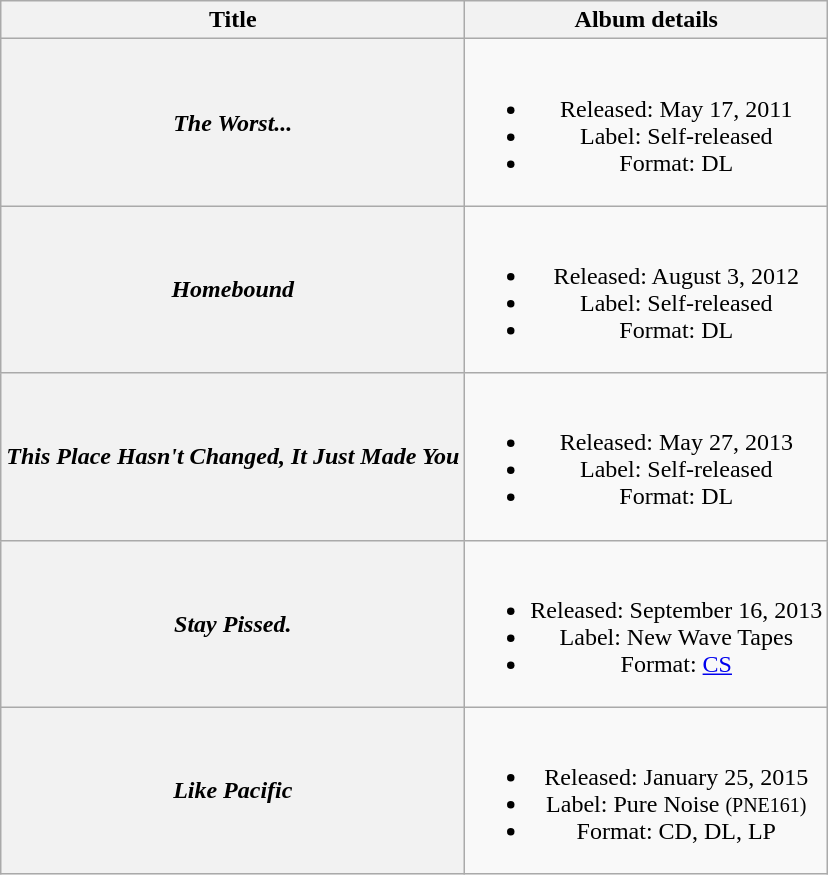<table class="wikitable plainrowheaders" style="text-align:center;">
<tr>
<th scope="col" rowspan="1">Title</th>
<th scope="col" rowspan="1">Album details</th>
</tr>
<tr>
<th scope="row"><em>The Worst...</em></th>
<td><br><ul><li>Released: May 17, 2011</li><li>Label: Self-released</li><li>Format: DL</li></ul></td>
</tr>
<tr>
<th scope="row"><em>Homebound</em></th>
<td><br><ul><li>Released: August 3, 2012</li><li>Label: Self-released</li><li>Format: DL</li></ul></td>
</tr>
<tr>
<th scope="row"><em>This Place Hasn't Changed, It Just Made You</em></th>
<td><br><ul><li>Released: May 27, 2013</li><li>Label: Self-released</li><li>Format: DL</li></ul></td>
</tr>
<tr>
<th scope="row"><em>Stay Pissed.</em></th>
<td><br><ul><li>Released: September 16, 2013</li><li>Label: New Wave Tapes</li><li>Format: <a href='#'>CS</a></li></ul></td>
</tr>
<tr>
<th scope="row"><em>Like Pacific</em></th>
<td><br><ul><li>Released: January 25, 2015</li><li>Label: Pure Noise <small>(PNE161)</small></li><li>Format: CD, DL, LP</li></ul></td>
</tr>
</table>
